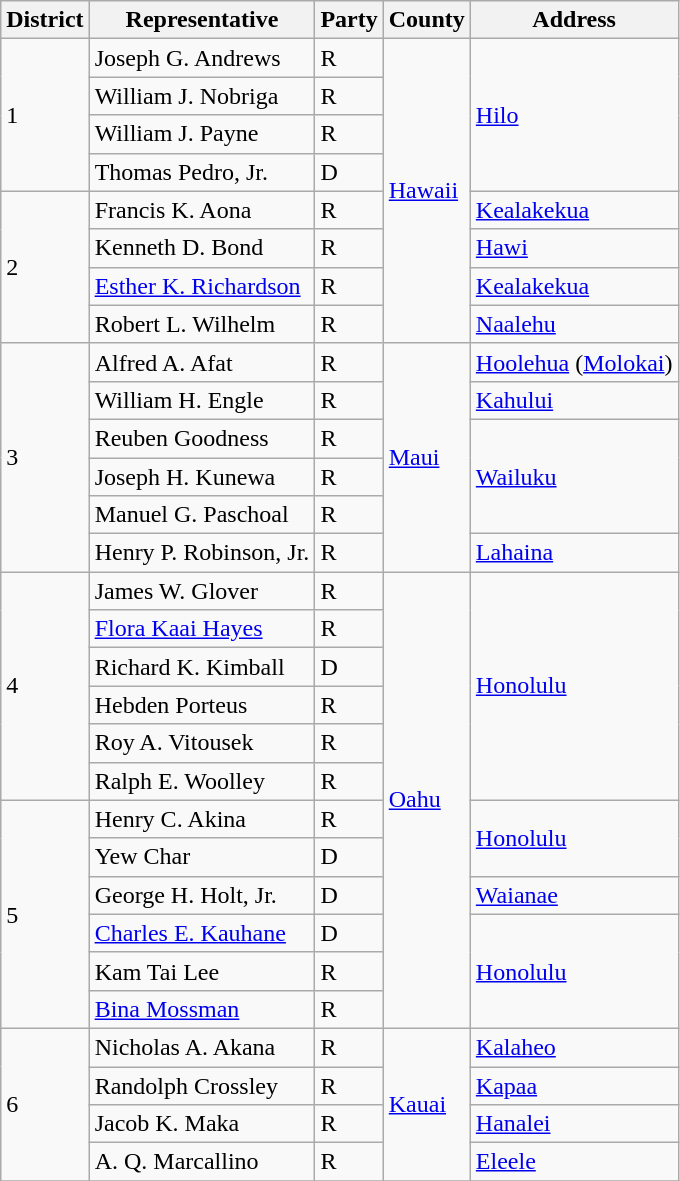<table class= "sortable wikitable">
<tr>
<th>District</th>
<th>Representative</th>
<th>Party</th>
<th>County</th>
<th>Address</th>
</tr>
<tr>
<td rowspan=4>1</td>
<td>Joseph G. Andrews</td>
<td>R</td>
<td rowspan=8><a href='#'>Hawaii</a></td>
<td rowspan=4><a href='#'>Hilo</a></td>
</tr>
<tr>
<td>William J. Nobriga</td>
<td>R</td>
</tr>
<tr>
<td>William J. Payne</td>
<td>R</td>
</tr>
<tr>
<td>Thomas Pedro, Jr.</td>
<td>D</td>
</tr>
<tr>
<td rowspan=4>2</td>
<td>Francis K. Aona</td>
<td>R</td>
<td><a href='#'>Kealakekua</a></td>
</tr>
<tr>
<td>Kenneth D. Bond</td>
<td>R</td>
<td><a href='#'>Hawi</a></td>
</tr>
<tr>
<td><a href='#'>Esther K. Richardson</a></td>
<td>R</td>
<td><a href='#'>Kealakekua</a></td>
</tr>
<tr>
<td>Robert L. Wilhelm</td>
<td>R</td>
<td><a href='#'>Naalehu</a></td>
</tr>
<tr>
<td rowspan=6>3</td>
<td>Alfred A. Afat</td>
<td>R</td>
<td rowspan=6><a href='#'>Maui</a></td>
<td><a href='#'>Hoolehua</a> (<a href='#'>Molokai</a>)</td>
</tr>
<tr>
<td>William H. Engle</td>
<td>R</td>
<td><a href='#'>Kahului</a></td>
</tr>
<tr>
<td>Reuben Goodness</td>
<td>R</td>
<td rowspan=3><a href='#'>Wailuku</a></td>
</tr>
<tr>
<td>Joseph H. Kunewa</td>
<td>R</td>
</tr>
<tr>
<td>Manuel G. Paschoal</td>
<td>R</td>
</tr>
<tr>
<td>Henry P. Robinson, Jr.</td>
<td>R</td>
<td><a href='#'>Lahaina</a></td>
</tr>
<tr>
<td rowspan=6>4</td>
<td>James W. Glover</td>
<td>R</td>
<td rowspan=12><a href='#'>Oahu</a></td>
<td rowspan=6><a href='#'>Honolulu</a></td>
</tr>
<tr>
<td><a href='#'>Flora Kaai Hayes</a></td>
<td>R</td>
</tr>
<tr>
<td>Richard K. Kimball</td>
<td>D</td>
</tr>
<tr>
<td>Hebden Porteus</td>
<td>R</td>
</tr>
<tr>
<td>Roy A. Vitousek</td>
<td>R</td>
</tr>
<tr>
<td>Ralph E. Woolley</td>
<td>R</td>
</tr>
<tr>
<td rowspan=6>5</td>
<td>Henry C. Akina</td>
<td>R</td>
<td rowspan=2><a href='#'>Honolulu</a></td>
</tr>
<tr>
<td>Yew Char</td>
<td>D</td>
</tr>
<tr>
<td>George H. Holt, Jr.</td>
<td>D</td>
<td><a href='#'>Waianae</a></td>
</tr>
<tr>
<td><a href='#'>Charles E. Kauhane</a></td>
<td>D</td>
<td rowspan=3><a href='#'>Honolulu</a></td>
</tr>
<tr>
<td>Kam Tai Lee</td>
<td>R</td>
</tr>
<tr>
<td><a href='#'>Bina Mossman</a></td>
<td>R</td>
</tr>
<tr>
<td rowspan=4>6</td>
<td>Nicholas A. Akana</td>
<td>R</td>
<td rowspan=4><a href='#'>Kauai</a></td>
<td><a href='#'>Kalaheo</a></td>
</tr>
<tr>
<td>Randolph Crossley</td>
<td>R</td>
<td><a href='#'>Kapaa</a></td>
</tr>
<tr>
<td>Jacob K. Maka</td>
<td>R</td>
<td><a href='#'>Hanalei</a></td>
</tr>
<tr>
<td>A. Q. Marcallino</td>
<td>R</td>
<td><a href='#'>Eleele</a></td>
</tr>
<tr>
</tr>
</table>
